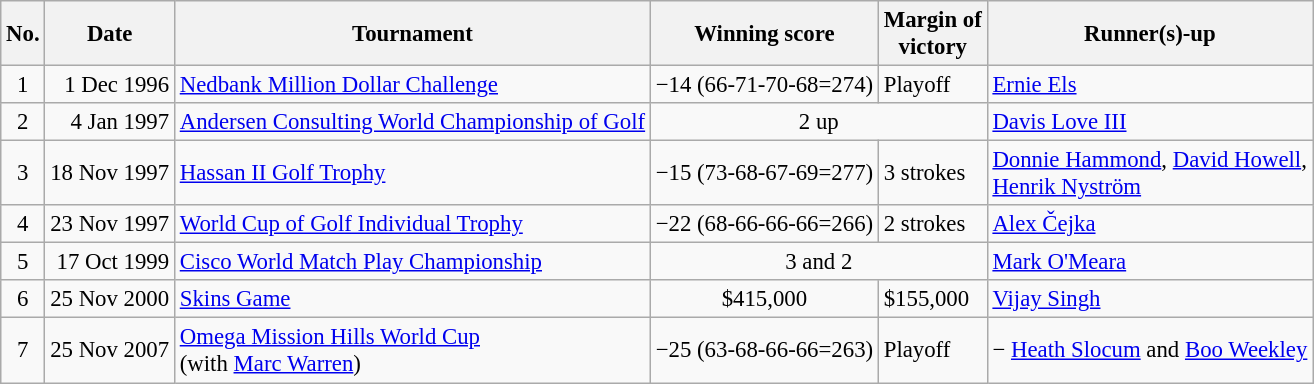<table class="wikitable" style="font-size:95%;">
<tr>
<th>No.</th>
<th>Date</th>
<th>Tournament</th>
<th>Winning score</th>
<th>Margin of<br>victory</th>
<th>Runner(s)-up</th>
</tr>
<tr>
<td align=center>1</td>
<td align=right>1 Dec 1996</td>
<td><a href='#'>Nedbank Million Dollar Challenge</a></td>
<td>−14 (66-71-70-68=274)</td>
<td>Playoff</td>
<td> <a href='#'>Ernie Els</a></td>
</tr>
<tr>
<td align=center>2</td>
<td align=right>4 Jan 1997</td>
<td><a href='#'>Andersen Consulting World Championship of Golf</a></td>
<td colspan=2 align=center>2 up</td>
<td> <a href='#'>Davis Love III</a></td>
</tr>
<tr>
<td align=center>3</td>
<td align=right>18 Nov 1997</td>
<td><a href='#'>Hassan II Golf Trophy</a></td>
<td>−15 (73-68-67-69=277)</td>
<td>3 strokes</td>
<td> <a href='#'>Donnie Hammond</a>,  <a href='#'>David Howell</a>,<br> <a href='#'>Henrik Nyström</a></td>
</tr>
<tr>
<td align=center>4</td>
<td align=right>23 Nov 1997</td>
<td><a href='#'>World Cup of Golf Individual Trophy</a></td>
<td>−22 (68-66-66-66=266)</td>
<td>2 strokes</td>
<td> <a href='#'>Alex Čejka</a></td>
</tr>
<tr>
<td align=center>5</td>
<td align=right>17 Oct 1999</td>
<td><a href='#'>Cisco World Match Play Championship</a></td>
<td colspan=2 align=center>3 and 2</td>
<td> <a href='#'>Mark O'Meara</a></td>
</tr>
<tr>
<td align=center>6</td>
<td align=right>25 Nov 2000</td>
<td><a href='#'>Skins Game</a></td>
<td align=center>$415,000</td>
<td>$155,000</td>
<td> <a href='#'>Vijay Singh</a></td>
</tr>
<tr>
<td align=center>7</td>
<td align=right>25 Nov 2007</td>
<td><a href='#'>Omega Mission Hills World Cup</a><br>(with  <a href='#'>Marc Warren</a>)</td>
<td>−25 (63-68-66-66=263)</td>
<td>Playoff</td>
<td> − <a href='#'>Heath Slocum</a> and <a href='#'>Boo Weekley</a></td>
</tr>
</table>
